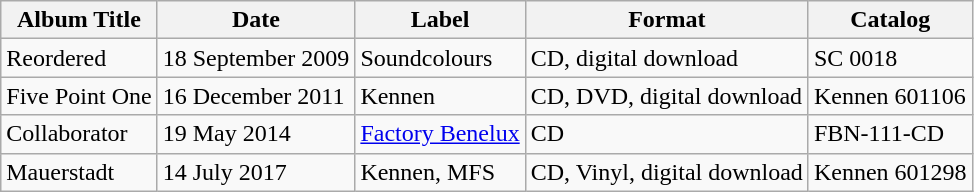<table class="wikitable">
<tr>
<th>Album Title</th>
<th>Date</th>
<th>Label</th>
<th>Format</th>
<th>Catalog</th>
</tr>
<tr>
<td>Reordered</td>
<td>18 September 2009</td>
<td>Soundcolours</td>
<td>CD, digital download</td>
<td>SC 0018 </td>
</tr>
<tr>
<td>Five Point One</td>
<td>16 December 2011</td>
<td>Kennen</td>
<td>CD, DVD, digital download</td>
<td>Kennen 601106 </td>
</tr>
<tr>
<td>Collaborator</td>
<td>19 May 2014</td>
<td><a href='#'>Factory Benelux</a></td>
<td>CD</td>
<td>FBN-111-CD </td>
</tr>
<tr>
<td>Mauerstadt</td>
<td>14 July 2017</td>
<td>Kennen, MFS</td>
<td>CD, Vinyl, digital download</td>
<td>Kennen 601298 </td>
</tr>
</table>
